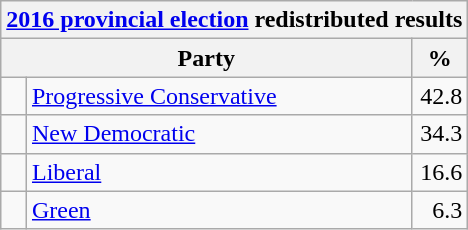<table class="wikitable">
<tr>
<th colspan="4"><a href='#'>2016 provincial election</a> redistributed results</th>
</tr>
<tr>
<th bgcolor="#DDDDFF" width="130px" colspan="2">Party</th>
<th bgcolor="#DDDDFF" width="30px">%</th>
</tr>
<tr>
<td> </td>
<td><a href='#'>Progressive Conservative</a></td>
<td align=right>42.8</td>
</tr>
<tr>
<td> </td>
<td><a href='#'>New Democratic</a></td>
<td align=right>34.3</td>
</tr>
<tr>
<td> </td>
<td><a href='#'>Liberal</a></td>
<td align=right>16.6</td>
</tr>
<tr>
<td> </td>
<td><a href='#'>Green</a></td>
<td align=right>6.3</td>
</tr>
</table>
